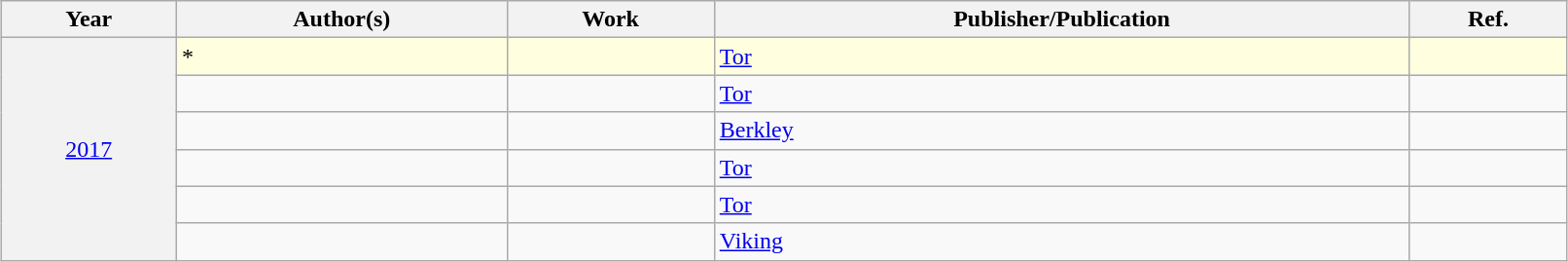<table class="sortable wikitable" width="85%" cellpadding="5" style="margin: 1em auto 1em auto">
<tr>
<th scope="col">Year</th>
<th scope="col">Author(s)</th>
<th scope="col">Work</th>
<th scope="col">Publisher/Publication</th>
<th class="unsortable">Ref.</th>
</tr>
<tr style="background:lightyellow;">
<th rowspan="6" scope="row" align="center" style="font-weight:normal;"><a href='#'>2017</a></th>
<td>*</td>
<td></td>
<td><a href='#'>Tor</a></td>
<td align="center"></td>
</tr>
<tr>
<td></td>
<td></td>
<td><a href='#'>Tor</a></td>
<td align="center"></td>
</tr>
<tr>
<td></td>
<td></td>
<td><a href='#'>Berkley</a></td>
<td align="center"></td>
</tr>
<tr>
<td></td>
<td></td>
<td><a href='#'>Tor</a></td>
<td align="center"></td>
</tr>
<tr>
<td></td>
<td></td>
<td><a href='#'>Tor</a></td>
<td align="center"></td>
</tr>
<tr>
<td></td>
<td></td>
<td><a href='#'>Viking</a></td>
<td align="center"></td>
</tr>
</table>
